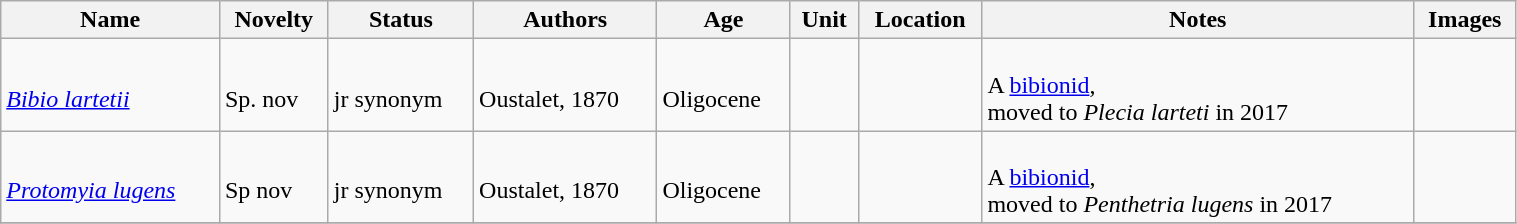<table class="wikitable sortable" align="center" width="80%">
<tr>
<th>Name</th>
<th>Novelty</th>
<th>Status</th>
<th>Authors</th>
<th>Age</th>
<th>Unit</th>
<th>Location</th>
<th>Notes</th>
<th>Images</th>
</tr>
<tr>
<td><br><em><a href='#'>Bibio lartetii</a></em></td>
<td><br>Sp. nov</td>
<td><br>jr synonym</td>
<td><br>Oustalet, 1870</td>
<td><br>Oligocene</td>
<td></td>
<td><br></td>
<td><br>A <a href='#'>bibionid</a>,<br> moved to <em>Plecia larteti</em> in 2017</td>
<td><br></td>
</tr>
<tr>
<td><br><em><a href='#'>Protomyia lugens</a></em></td>
<td><br>Sp nov</td>
<td><br>jr synonym</td>
<td><br>Oustalet, 1870</td>
<td><br>Oligocene</td>
<td></td>
<td><br></td>
<td><br>A <a href='#'>bibionid</a>,<br> moved to <em>Penthetria lugens</em> in 2017</td>
<td><br></td>
</tr>
<tr>
</tr>
</table>
